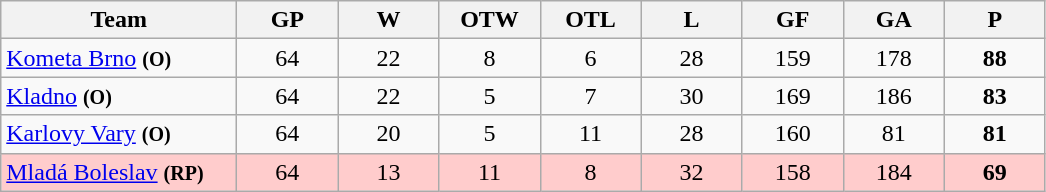<table class="wikitable sortable" style="text-align:center;">
<tr>
<th width=150>Team</th>
<th width=60>GP</th>
<th width=60>W</th>
<th width=60>OTW</th>
<th width=60>OTL</th>
<th width=60>L</th>
<th width=60>GF</th>
<th width=60>GA</th>
<th width=60>P</th>
</tr>
<tr>
<td align=left><a href='#'>Kometa Brno</a>  <small><strong>(O)</strong></small></td>
<td>64</td>
<td>22</td>
<td>8</td>
<td>6</td>
<td>28</td>
<td>159</td>
<td>178</td>
<td><strong>88</strong></td>
</tr>
<tr>
<td align=left><a href='#'>Kladno</a>  <small><strong>(O)</strong></small></td>
<td>64</td>
<td>22</td>
<td>5</td>
<td>7</td>
<td>30</td>
<td>169</td>
<td>186</td>
<td><strong>83</strong></td>
</tr>
<tr>
<td align=left><a href='#'>Karlovy Vary</a>  <small><strong>(O)</strong></small></td>
<td>64</td>
<td>20</td>
<td>5</td>
<td>11</td>
<td>28</td>
<td>160</td>
<td>81</td>
<td><strong>81</strong></td>
</tr>
<tr style="background:#fcc;">
<td align=left><a href='#'>Mladá Boleslav</a>  <small><strong>(RP)</strong></small></td>
<td>64</td>
<td>13</td>
<td>11</td>
<td>8</td>
<td>32</td>
<td>158</td>
<td>184</td>
<td><strong>69</strong></td>
</tr>
</table>
